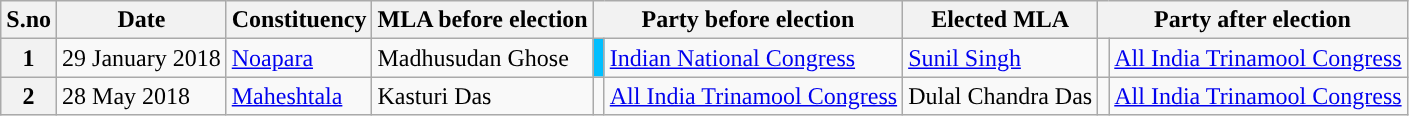<table class="wikitable sortable">
<tr>
<th>S.no</th>
<th>Date</th>
<th>Constituency</th>
<th>MLA before election</th>
<th colspan="2">Party before election</th>
<th>Elected MLA</th>
<th colspan="2">Party after election</th>
</tr>
<tr>
<th>1</th>
<td>29 January 2018</td>
<td><a href='#'>Noapara</a></td>
<td>Madhusudan Ghose</td>
<td bgcolor=#00BFFF></td>
<td><a href='#'>Indian National Congress</a></td>
<td><a href='#'>Sunil Singh</a></td>
<td></td>
<td><a href='#'>All India Trinamool Congress</a></td>
</tr>
<tr>
<th>2</th>
<td>28 May 2018</td>
<td><a href='#'>Maheshtala</a></td>
<td>Kasturi Das</td>
<td></td>
<td><a href='#'>All India Trinamool Congress</a></td>
<td>Dulal Chandra Das</td>
<td></td>
<td><a href='#'>All India Trinamool Congress</a></td>
</tr>
</table>
